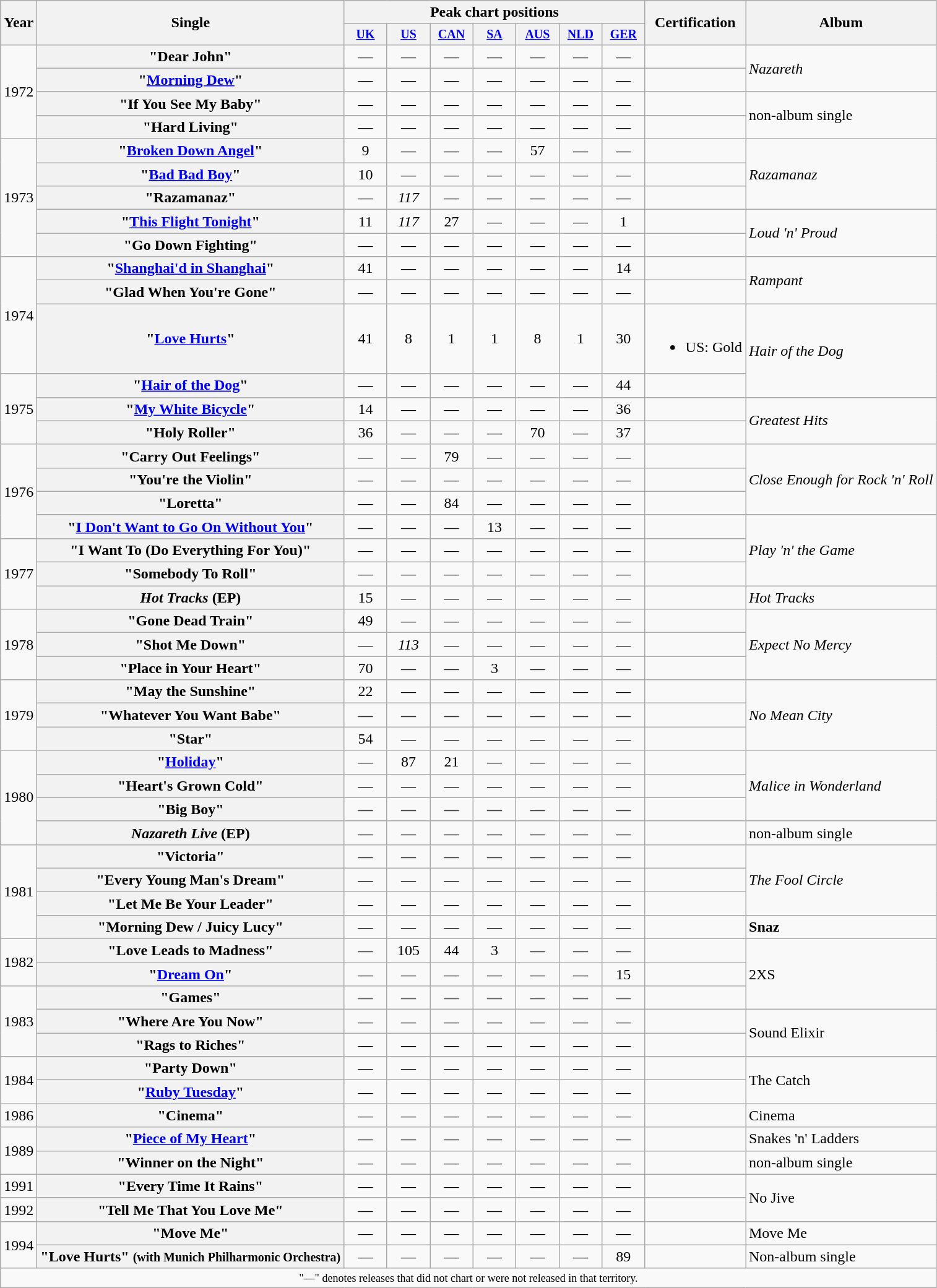<table class="wikitable plainrowheaders" style="text-align:center;">
<tr>
<th rowspan="2">Year</th>
<th rowspan="2">Single</th>
<th colspan="7">Peak chart positions</th>
<th rowspan="2">Certification</th>
<th rowspan="2">Album</th>
</tr>
<tr style="font-size:smaller;">
<th width="40"><a href='#'>UK</a><br></th>
<th width="40"><a href='#'>US</a><br></th>
<th width="40"><a href='#'>CAN</a><br></th>
<th width="40"><a href='#'>SA</a><br></th>
<th width="40"><a href='#'>AUS</a><br></th>
<th width="40"><a href='#'>NLD</a><br></th>
<th width="40"><a href='#'>GER</a><br></th>
</tr>
<tr>
<td rowspan="4">1972</td>
<th scope="row">"Dear John"</th>
<td>—</td>
<td>—</td>
<td>—</td>
<td>—</td>
<td>—</td>
<td>—</td>
<td>—</td>
<td></td>
<td rowspan="2" align="left"><em>Nazareth</em></td>
</tr>
<tr>
<th scope="row">"<a href='#'>Morning Dew</a>"</th>
<td>—</td>
<td>—</td>
<td>—</td>
<td>—</td>
<td>—</td>
<td>—</td>
<td>—</td>
<td></td>
</tr>
<tr>
<th scope="row">"If You See My Baby"</th>
<td>—</td>
<td>—</td>
<td>—</td>
<td>—</td>
<td>—</td>
<td>—</td>
<td>—</td>
<td></td>
<td rowspan="2" align="left">non-album single</td>
</tr>
<tr>
<th scope="row">"Hard Living"</th>
<td>—</td>
<td>—</td>
<td>—</td>
<td>—</td>
<td>—</td>
<td>—</td>
<td>—</td>
<td></td>
</tr>
<tr>
<td rowspan="5">1973</td>
<th scope="row">"<a href='#'>Broken Down Angel</a>"</th>
<td>9</td>
<td>—</td>
<td>—</td>
<td>—</td>
<td>57</td>
<td>—</td>
<td>—</td>
<td></td>
<td rowspan="3" align="left"><em>Razamanaz</em></td>
</tr>
<tr>
<th scope="row">"<a href='#'>Bad Bad Boy</a>"</th>
<td>10</td>
<td>—</td>
<td>—</td>
<td>—</td>
<td>—</td>
<td>—</td>
<td>—</td>
<td></td>
</tr>
<tr>
<th scope="row">"Razamanaz"</th>
<td>—</td>
<td><em>117</em></td>
<td>—</td>
<td>—</td>
<td>—</td>
<td>—</td>
<td>—</td>
<td></td>
</tr>
<tr>
<th scope="row">"<a href='#'>This Flight Tonight</a>"</th>
<td>11</td>
<td><em>117</em></td>
<td>27</td>
<td>—</td>
<td>—</td>
<td>—</td>
<td>1</td>
<td></td>
<td rowspan="2" align="left"><em>Loud 'n' Proud</em></td>
</tr>
<tr>
<th scope="row">"Go Down Fighting"</th>
<td>—</td>
<td>—</td>
<td>—</td>
<td>—</td>
<td>—</td>
<td>—</td>
<td>—</td>
<td></td>
</tr>
<tr>
<td rowspan="3">1974</td>
<th scope="row">"<a href='#'>Shanghai'd in Shanghai</a>"</th>
<td>41</td>
<td>—</td>
<td>—</td>
<td>—</td>
<td>—</td>
<td>—</td>
<td>14</td>
<td></td>
<td rowspan="2" align="left"><em>Rampant</em></td>
</tr>
<tr>
<th scope="row">"Glad When You're Gone"</th>
<td>—</td>
<td>—</td>
<td>—</td>
<td>—</td>
<td>—</td>
<td>—</td>
<td>—</td>
<td></td>
</tr>
<tr>
<th scope="row">"<a href='#'>Love Hurts</a>" </th>
<td>41</td>
<td>8</td>
<td>1</td>
<td>1</td>
<td>8</td>
<td>1</td>
<td>30</td>
<td><br><ul><li>US: Gold</li></ul></td>
<td rowspan="2" align="left"><em>Hair of the Dog</em></td>
</tr>
<tr>
<td rowspan="3">1975</td>
<th scope="row">"<a href='#'>Hair of the Dog</a>"</th>
<td>—</td>
<td>—</td>
<td>—</td>
<td>—</td>
<td>—</td>
<td>—</td>
<td>44</td>
<td></td>
</tr>
<tr>
<th scope="row">"<a href='#'>My White Bicycle</a>"</th>
<td>14</td>
<td>—</td>
<td>—</td>
<td>—</td>
<td>—</td>
<td>—</td>
<td>36</td>
<td></td>
<td rowspan="2" align="left"><em>Greatest Hits</em></td>
</tr>
<tr>
<th scope="row">"Holy Roller"</th>
<td>36</td>
<td>—</td>
<td>—</td>
<td>—</td>
<td>70</td>
<td>—</td>
<td>37</td>
<td></td>
</tr>
<tr>
<td rowspan="4">1976</td>
<th scope="row">"Carry Out Feelings"</th>
<td>—</td>
<td>—</td>
<td>79</td>
<td>—</td>
<td>—</td>
<td>—</td>
<td>—</td>
<td></td>
<td rowspan="3" align="left"><em>Close Enough for Rock 'n' Roll</em></td>
</tr>
<tr>
<th scope="row">"You're the Violin"</th>
<td>—</td>
<td>—</td>
<td>—</td>
<td>—</td>
<td>—</td>
<td>—</td>
<td>—</td>
<td></td>
</tr>
<tr>
<th scope="row">"Loretta"</th>
<td>—</td>
<td>—</td>
<td>84</td>
<td>—</td>
<td>—</td>
<td>—</td>
<td>—</td>
<td></td>
</tr>
<tr>
<th scope="row">"<a href='#'>I Don't Want to Go On Without You</a>"</th>
<td>—</td>
<td>—</td>
<td>—</td>
<td>13</td>
<td>—</td>
<td>—</td>
<td>—</td>
<td></td>
<td rowspan="3" align="left"><em>Play 'n' the Game</em></td>
</tr>
<tr>
<td rowspan="3">1977</td>
<th scope="row">"I Want To (Do Everything For You)"</th>
<td>—</td>
<td>—</td>
<td>—</td>
<td>—</td>
<td>—</td>
<td>—</td>
<td>—</td>
<td></td>
</tr>
<tr>
<th scope="row">"Somebody To Roll"</th>
<td>—</td>
<td>—</td>
<td>—</td>
<td>—</td>
<td>—</td>
<td>—</td>
<td>—</td>
<td></td>
</tr>
<tr>
<th scope="row"><em>Hot Tracks</em> (EP)</th>
<td>15</td>
<td>—</td>
<td>—</td>
<td>—</td>
<td>—</td>
<td>—</td>
<td>—</td>
<td></td>
<td align="left"><em>Hot Tracks</em></td>
</tr>
<tr>
<td rowspan="3">1978</td>
<th scope="row">"Gone Dead Train"</th>
<td>49</td>
<td>—</td>
<td>—</td>
<td>—</td>
<td>—</td>
<td>—</td>
<td>—</td>
<td></td>
<td rowspan="3" align="left"><em>Expect No Mercy</em></td>
</tr>
<tr>
<th scope="row">"Shot Me Down"</th>
<td>—</td>
<td><em>113</em></td>
<td>—</td>
<td>—</td>
<td>—</td>
<td>—</td>
<td>—</td>
<td></td>
</tr>
<tr>
<th scope="row">"Place in Your Heart"</th>
<td>70</td>
<td>—</td>
<td>—</td>
<td>3</td>
<td>—</td>
<td>—</td>
<td>—</td>
<td></td>
</tr>
<tr>
<td rowspan="3">1979</td>
<th scope="row">"May the Sunshine"</th>
<td>22</td>
<td>—</td>
<td>—</td>
<td>—</td>
<td>—</td>
<td>—</td>
<td>—</td>
<td></td>
<td rowspan="3" align="left"><em>No Mean City</em></td>
</tr>
<tr>
<th scope="row">"Whatever You Want Babe"</th>
<td>—</td>
<td>—</td>
<td>—</td>
<td>—</td>
<td>—</td>
<td>—</td>
<td>—</td>
<td></td>
</tr>
<tr>
<th scope="row">"Star"</th>
<td>54</td>
<td>—</td>
<td>—</td>
<td>—</td>
<td>—</td>
<td>—</td>
<td>—</td>
<td></td>
</tr>
<tr>
<td rowspan="4">1980</td>
<th scope="row">"<a href='#'>Holiday</a>"</th>
<td>—</td>
<td>87</td>
<td>21</td>
<td>—</td>
<td>—</td>
<td>—</td>
<td>—</td>
<td></td>
<td rowspan="3" align="left"><em>Malice in Wonderland</em></td>
</tr>
<tr>
<th scope="row">"Heart's Grown Cold"</th>
<td>—</td>
<td>—</td>
<td>—</td>
<td>—</td>
<td>—</td>
<td>—</td>
<td>—</td>
<td></td>
</tr>
<tr>
<th scope="row">"Big Boy"</th>
<td>—</td>
<td>—</td>
<td>—</td>
<td>—</td>
<td>—</td>
<td>—</td>
<td>—</td>
<td></td>
</tr>
<tr>
<th scope="row"><em>Nazareth Live</em> (EP)</th>
<td>—</td>
<td>—</td>
<td>—</td>
<td>—</td>
<td>—</td>
<td>—</td>
<td>—</td>
<td></td>
<td rowspan="1" align="left">non-album single</td>
</tr>
<tr>
<td rowspan="4">1981</td>
<th scope="row">"Victoria"</th>
<td>—</td>
<td>—</td>
<td>—</td>
<td>—</td>
<td>—</td>
<td>—</td>
<td>—</td>
<td></td>
<td rowspan="3" align="left"><em>The Fool Circle</em></td>
</tr>
<tr>
<th scope="row">"Every Young Man's Dream"</th>
<td>—</td>
<td>—</td>
<td>—</td>
<td>—</td>
<td>—</td>
<td>—</td>
<td>—</td>
<td></td>
</tr>
<tr>
<th scope="row">"Let Me Be Your Leader"</th>
<td>—</td>
<td>—</td>
<td>—</td>
<td>—</td>
<td>—</td>
<td>—</td>
<td>—</td>
<td></td>
</tr>
<tr>
<th scope="row">"Morning Dew / Juicy Lucy"</th>
<td>—</td>
<td>—</td>
<td>—</td>
<td>—</td>
<td>—</td>
<td>—</td>
<td>—</td>
<td></td>
<td rowspan="1" align="left"><strong>Snaz<em></td>
</tr>
<tr>
<td rowspan="2">1982</td>
<th scope="row">"Love Leads to Madness"</th>
<td>—</td>
<td>105</td>
<td>44</td>
<td>3</td>
<td>—</td>
<td>—</td>
<td>—</td>
<td></td>
<td rowspan="3" align="left"></em>2XS<em></td>
</tr>
<tr>
<th scope="row">"<a href='#'>Dream On</a>"</th>
<td>—</td>
<td>—</td>
<td>—</td>
<td>—</td>
<td>—</td>
<td>—</td>
<td>15</td>
<td></td>
</tr>
<tr>
<td rowspan="3">1983</td>
<th scope="row">"Games"</th>
<td>—</td>
<td>—</td>
<td>—</td>
<td>—</td>
<td>—</td>
<td>—</td>
<td>—</td>
<td></td>
</tr>
<tr>
<th scope="row">"Where Are You Now"</th>
<td>—</td>
<td>—</td>
<td>—</td>
<td>—</td>
<td>—</td>
<td>—</td>
<td>—</td>
<td></td>
<td rowspan="2" align="left"></em>Sound Elixir<em></td>
</tr>
<tr>
<th scope="row">"Rags to Riches"</th>
<td>—</td>
<td>—</td>
<td>—</td>
<td>—</td>
<td>—</td>
<td>—</td>
<td>—</td>
<td></td>
</tr>
<tr>
<td rowspan="2">1984</td>
<th scope="row">"Party Down"</th>
<td>—</td>
<td>—</td>
<td>—</td>
<td>—</td>
<td>—</td>
<td>—</td>
<td>—</td>
<td></td>
<td rowspan="2" align="left"></em>The Catch<em></td>
</tr>
<tr>
<th scope="row">"<a href='#'>Ruby Tuesday</a>"</th>
<td>—</td>
<td>—</td>
<td>—</td>
<td>—</td>
<td>—</td>
<td>—</td>
<td>—</td>
<td></td>
</tr>
<tr>
<td rowspan="1">1986</td>
<th scope="row">"Cinema"</th>
<td>—</td>
<td>—</td>
<td>—</td>
<td>—</td>
<td>—</td>
<td>—</td>
<td>—</td>
<td></td>
<td rowspan="1" align="left"></em>Cinema<em></td>
</tr>
<tr>
<td rowspan="2">1989</td>
<th scope="row">"<a href='#'>Piece of My Heart</a>"</th>
<td>—</td>
<td>—</td>
<td>—</td>
<td>—</td>
<td>—</td>
<td>—</td>
<td>—</td>
<td></td>
<td rowspan="1" align="left"></em>Snakes 'n' Ladders<em></td>
</tr>
<tr>
<th scope="row">"Winner on the Night"</th>
<td>—</td>
<td>—</td>
<td>—</td>
<td>—</td>
<td>—</td>
<td>—</td>
<td>—</td>
<td></td>
<td rowspan="1" align="left">non-album single</td>
</tr>
<tr>
<td rowspan="1">1991</td>
<th scope="row">"Every Time It Rains"</th>
<td>—</td>
<td>—</td>
<td>—</td>
<td>—</td>
<td>—</td>
<td>—</td>
<td>—</td>
<td></td>
<td rowspan="2" align="left"></em>No Jive<em></td>
</tr>
<tr>
<td rowspan="1">1992</td>
<th scope="row">"Tell Me That You Love Me"</th>
<td>—</td>
<td>—</td>
<td>—</td>
<td>—</td>
<td>—</td>
<td>—</td>
<td>—</td>
<td></td>
</tr>
<tr>
<td rowspan="2">1994</td>
<th scope="row">"Move Me"</th>
<td>—</td>
<td>—</td>
<td>—</td>
<td>—</td>
<td>—</td>
<td>—</td>
<td>—</td>
<td></td>
<td rowspan="1" align="left"></em>Move Me<em></td>
</tr>
<tr>
<th scope="row">"Love Hurts" <small>(with Munich Philharmonic Orchestra)</small></th>
<td>—</td>
<td>—</td>
<td>—</td>
<td>—</td>
<td>—</td>
<td>—</td>
<td>89</td>
<td></td>
<td rowspan="1" align="left">Non-album single</td>
</tr>
<tr>
<td colspan="11" style="text-align:center; font-size:9pt;">"—" denotes releases that did not chart or were not released in that territory.</td>
</tr>
</table>
